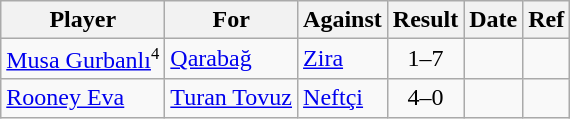<table class="wikitable sortable">
<tr>
<th>Player</th>
<th>For</th>
<th>Against</th>
<th style="text-align:center">Result</th>
<th>Date</th>
<th>Ref</th>
</tr>
<tr>
<td> <a href='#'>Musa Gurbanlı</a><small><sup>4</sup></small></td>
<td><a href='#'>Qarabağ</a></td>
<td><a href='#'>Zira</a></td>
<td style="text-align:center;">1–7</td>
<td></td>
<td></td>
</tr>
<tr>
<td> <a href='#'>Rooney Eva</a></td>
<td><a href='#'>Turan Tovuz</a></td>
<td><a href='#'>Neftçi</a></td>
<td style="text-align:center;">4–0</td>
<td></td>
<td></td>
</tr>
</table>
